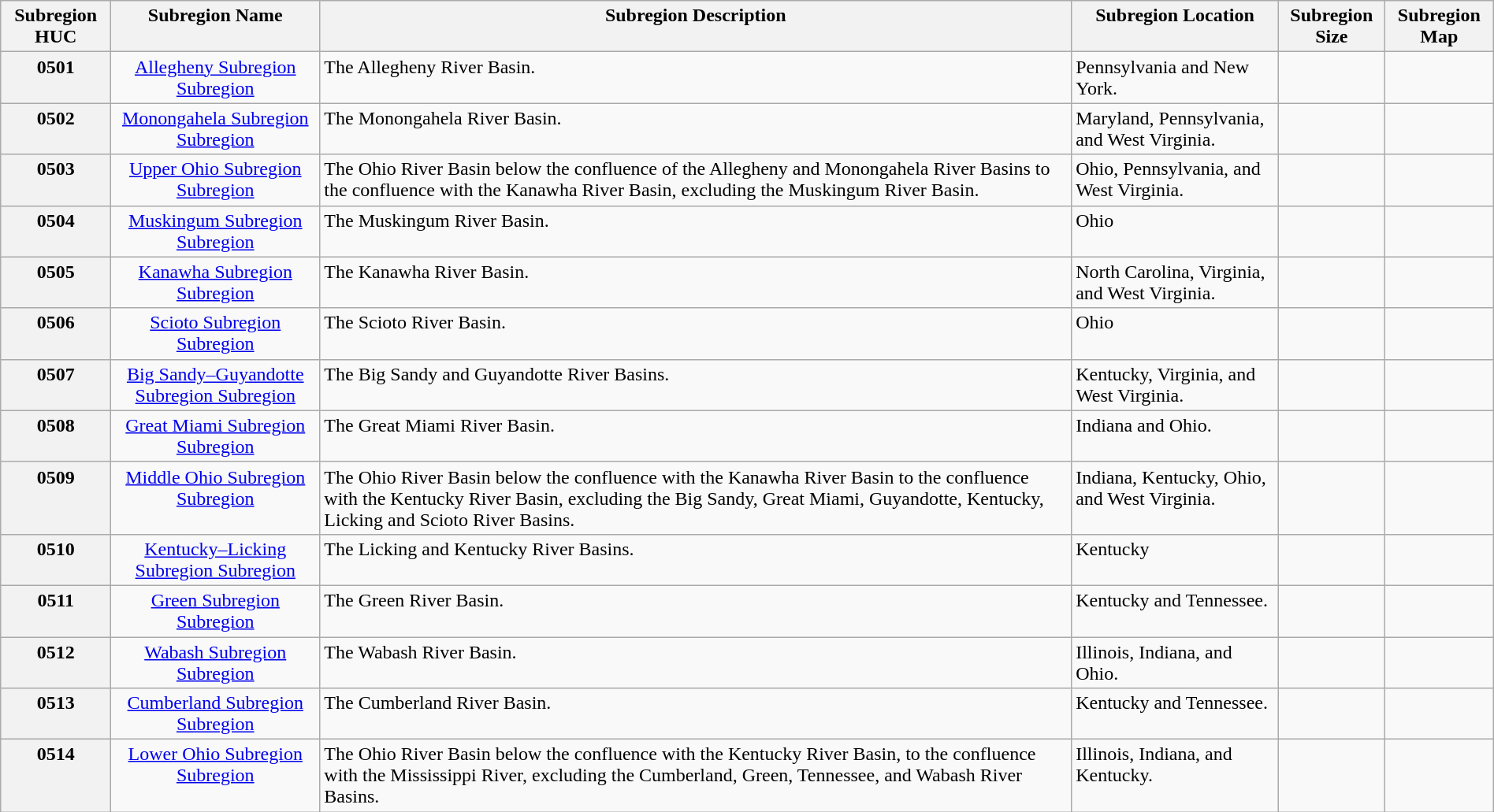<table class="wikitable" border="1" style="margin: 1em auto 1em auto;">
<tr valign="top">
<th scope="col">Subregion HUC</th>
<th scope="col">Subregion Name</th>
<th scope="col">Subregion Description</th>
<th scope="col">Subregion Location</th>
<th scope="col">Subregion Size</th>
<th scope="col">Subregion Map</th>
</tr>
<tr valign="top">
<th scope="row">0501</th>
<td align="center"><a href='#'>Allegheny Subregion Subregion</a></td>
<td align="left">The Allegheny River Basin.</td>
<td>Pennsylvania and New York.</td>
<td align="center"></td>
<td align="right"></td>
</tr>
<tr valign="top">
<th scope="row">0502</th>
<td align="center"><a href='#'>Monongahela Subregion Subregion</a></td>
<td align="left">The Monongahela River Basin.</td>
<td>Maryland, Pennsylvania, and West Virginia.</td>
<td align="center"></td>
<td align="right"></td>
</tr>
<tr valign="top">
<th scope="row">0503</th>
<td align="center"><a href='#'>Upper Ohio Subregion Subregion</a></td>
<td align="left">The Ohio River Basin below the confluence of the Allegheny and Monongahela River Basins to the confluence with the Kanawha River Basin, excluding the Muskingum River Basin.</td>
<td>Ohio, Pennsylvania, and West Virginia.</td>
<td align="center"></td>
<td align="right"></td>
</tr>
<tr valign="top">
<th scope="row">0504</th>
<td align="center"><a href='#'>Muskingum Subregion Subregion</a></td>
<td align="left">The Muskingum River Basin.</td>
<td>Ohio</td>
<td align="center"></td>
<td align="right"></td>
</tr>
<tr valign="top">
<th scope="row">0505</th>
<td align="center"><a href='#'>Kanawha Subregion Subregion</a></td>
<td align="left">The Kanawha River Basin.</td>
<td>North Carolina, Virginia, and West Virginia.</td>
<td align="center"></td>
<td align="right"></td>
</tr>
<tr valign="top">
<th scope="row">0506</th>
<td align="center"><a href='#'>Scioto Subregion Subregion</a></td>
<td align="left">The Scioto River Basin.</td>
<td>Ohio</td>
<td align="center"></td>
<td align="right"></td>
</tr>
<tr valign="top">
<th scope="row">0507</th>
<td align="center"><a href='#'>Big Sandy–Guyandotte Subregion Subregion</a></td>
<td align="left">The Big Sandy and Guyandotte River Basins.</td>
<td>Kentucky, Virginia, and West Virginia.</td>
<td align="center"></td>
<td align="right"></td>
</tr>
<tr valign="top">
<th scope="row">0508</th>
<td align="center"><a href='#'>Great Miami Subregion Subregion</a></td>
<td align="left">The Great Miami River Basin.</td>
<td>Indiana and Ohio.</td>
<td align="center"></td>
<td align="right"></td>
</tr>
<tr valign="top">
<th scope="row">0509</th>
<td align="center"><a href='#'>Middle Ohio Subregion Subregion</a></td>
<td align="left">The Ohio River Basin below the confluence with the Kanawha River Basin to the confluence with the Kentucky River Basin, excluding the Big Sandy, Great Miami, Guyandotte, Kentucky, Licking and Scioto River Basins.</td>
<td>Indiana, Kentucky, Ohio, and West Virginia.</td>
<td align="center"></td>
<td align="right"></td>
</tr>
<tr valign="top">
<th scope="row">0510</th>
<td align="center"><a href='#'>Kentucky–Licking Subregion Subregion</a></td>
<td align="left">The Licking and Kentucky River Basins.</td>
<td>Kentucky</td>
<td align="center"></td>
<td align="right"></td>
</tr>
<tr valign="top">
<th scope="row">0511</th>
<td align="center"><a href='#'>Green Subregion Subregion</a></td>
<td align="left">The Green River Basin.</td>
<td>Kentucky and Tennessee.</td>
<td align="center"></td>
<td align="right"></td>
</tr>
<tr valign="top">
<th scope="row">0512</th>
<td align="center"><a href='#'>Wabash Subregion Subregion</a></td>
<td align="left">The Wabash River Basin.</td>
<td>Illinois, Indiana, and Ohio.</td>
<td align="center"></td>
<td align="right"></td>
</tr>
<tr valign="top">
<th scope="row">0513</th>
<td align="center"><a href='#'>Cumberland Subregion Subregion</a></td>
<td align="left">The Cumberland River Basin.</td>
<td>Kentucky and Tennessee.</td>
<td align="center"></td>
<td align="right"></td>
</tr>
<tr valign="top">
<th scope="row">0514</th>
<td align="center"><a href='#'>Lower Ohio Subregion Subregion</a></td>
<td align="left">The Ohio River Basin below the confluence with the Kentucky River Basin, to the confluence with the Mississippi River, excluding the Cumberland, Green, Tennessee, and Wabash River Basins.</td>
<td>Illinois, Indiana, and Kentucky.</td>
<td align="center"></td>
<td align="right"></td>
</tr>
</table>
